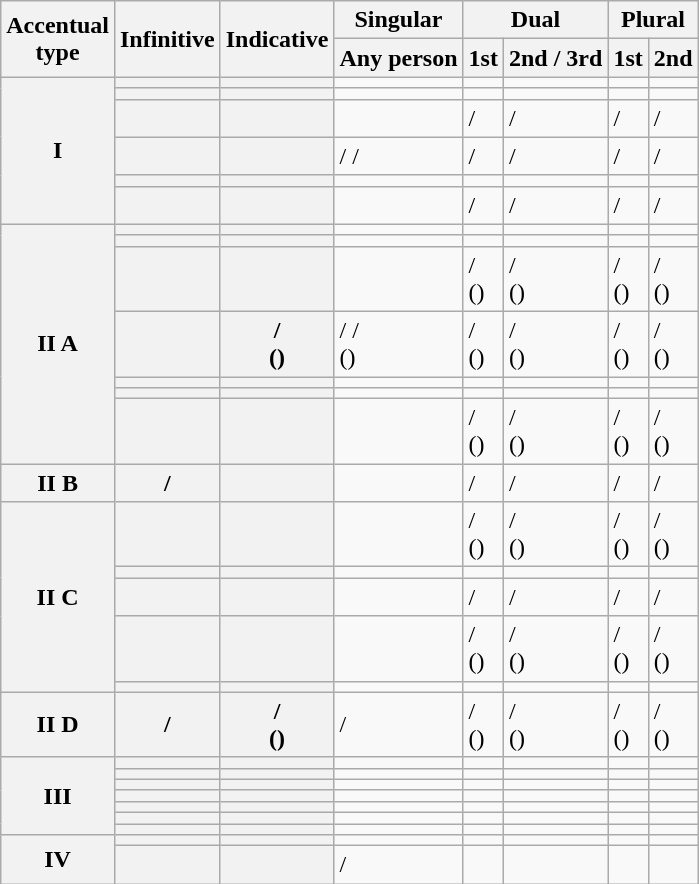<table class="wikitable mw-collapsible mw-collapsed">
<tr>
<th rowspan="2">Accentual<br>type</th>
<th rowspan="2">Infinitive</th>
<th rowspan="2">Indicative</th>
<th>Singular</th>
<th colspan="2">Dual</th>
<th colspan="2">Plural</th>
</tr>
<tr>
<th>Any person</th>
<th>1st</th>
<th>2nd / 3rd</th>
<th>1st</th>
<th>2nd</th>
</tr>
<tr>
<th rowspan="6">I</th>
<th></th>
<th></th>
<td></td>
<td></td>
<td></td>
<td></td>
<td></td>
</tr>
<tr>
<th></th>
<th></th>
<td></td>
<td></td>
<td></td>
<td></td>
<td></td>
</tr>
<tr>
<th></th>
<th></th>
<td></td>
<td> /<br></td>
<td> /<br></td>
<td> /<br></td>
<td> /<br></td>
</tr>
<tr>
<th></th>
<th></th>
<td> /  /<br></td>
<td> /<br></td>
<td> /<br></td>
<td> /<br></td>
<td> /<br></td>
</tr>
<tr>
<th></th>
<th></th>
<td></td>
<td></td>
<td></td>
<td></td>
<td></td>
</tr>
<tr>
<th></th>
<th></th>
<td></td>
<td> /<br></td>
<td> /<br></td>
<td> /<br></td>
<td> /<br></td>
</tr>
<tr>
<th rowspan="7">II A</th>
<th></th>
<th></th>
<td></td>
<td></td>
<td></td>
<td></td>
<td></td>
</tr>
<tr>
<th></th>
<th></th>
<td></td>
<td></td>
<td></td>
<td></td>
<td></td>
</tr>
<tr>
<th></th>
<th></th>
<td></td>
<td> /<br>()</td>
<td> /<br>()</td>
<td> /<br>()</td>
<td> /<br>()</td>
</tr>
<tr>
<th></th>
<th> /<br>()</th>
<td> /  /<br>()</td>
<td> /<br>()</td>
<td> /<br>()</td>
<td> /<br>()</td>
<td> /<br>()</td>
</tr>
<tr>
<th></th>
<th></th>
<td></td>
<td></td>
<td></td>
<td></td>
<td></td>
</tr>
<tr>
<th></th>
<th></th>
<td></td>
<td></td>
<td></td>
<td></td>
<td></td>
</tr>
<tr>
<th></th>
<th></th>
<td></td>
<td> /<br>()</td>
<td> /<br>()</td>
<td> /<br>()</td>
<td> /<br>()</td>
</tr>
<tr>
<th>II B</th>
<th> / </th>
<th></th>
<td></td>
<td> /<br></td>
<td> /<br></td>
<td> /<br></td>
<td> /<br></td>
</tr>
<tr>
<th rowspan="5">II C</th>
<th></th>
<th></th>
<td></td>
<td> /<br>()</td>
<td> /<br>()</td>
<td> /<br>()</td>
<td> /<br>()</td>
</tr>
<tr>
<th></th>
<th></th>
<td></td>
<td></td>
<td></td>
<td></td>
<td></td>
</tr>
<tr>
<th></th>
<th></th>
<td></td>
<td> /<br></td>
<td> /<br></td>
<td> /<br></td>
<td> /<br></td>
</tr>
<tr>
<th></th>
<th></th>
<td></td>
<td> /<br>()</td>
<td> /<br>()</td>
<td> /<br>()</td>
<td> /<br>()</td>
</tr>
<tr>
<th></th>
<th></th>
<td></td>
<td></td>
<td></td>
<td></td>
<td></td>
</tr>
<tr>
<th>II D</th>
<th> / </th>
<th> /<br>()</th>
<td> /<br></td>
<td> /<br>()</td>
<td> /<br>()</td>
<td> /<br>()</td>
<td> /<br>()</td>
</tr>
<tr>
<th rowspan="7">III</th>
<th></th>
<th></th>
<td></td>
<td></td>
<td></td>
<td></td>
<td></td>
</tr>
<tr>
<th></th>
<th></th>
<td></td>
<td></td>
<td></td>
<td></td>
<td></td>
</tr>
<tr>
<th></th>
<th></th>
<td></td>
<td></td>
<td></td>
<td></td>
<td></td>
</tr>
<tr>
<th></th>
<th></th>
<td></td>
<td></td>
<td></td>
<td></td>
<td></td>
</tr>
<tr>
<th></th>
<th></th>
<td></td>
<td></td>
<td></td>
<td></td>
<td></td>
</tr>
<tr>
<th></th>
<th></th>
<td></td>
<td></td>
<td></td>
<td></td>
<td></td>
</tr>
<tr>
<th></th>
<th></th>
<td></td>
<td></td>
<td></td>
<td></td>
<td></td>
</tr>
<tr>
<th rowspan="2">IV</th>
<th></th>
<th></th>
<td></td>
<td></td>
<td></td>
<td></td>
<td></td>
</tr>
<tr>
<th></th>
<th></th>
<td> /<br></td>
<td></td>
<td></td>
<td></td>
<td></td>
</tr>
</table>
